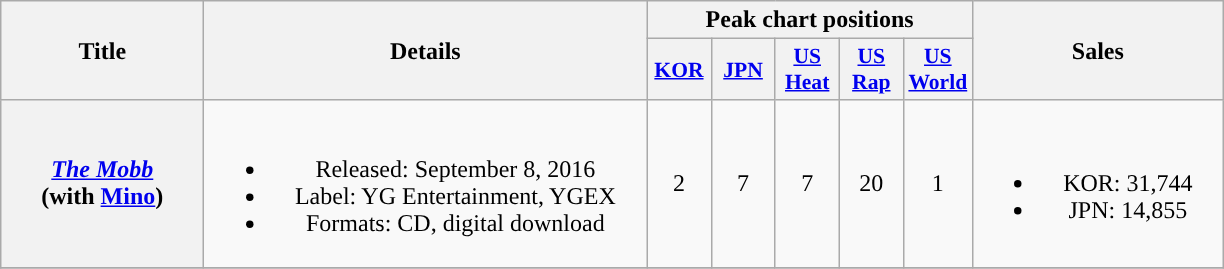<table class="wikitable plainrowheaders" style="text-align:center;">
<tr>
<th rowspan="2" style="width:8em;">Title</th>
<th rowspan="2" style="width:18em;">Details</th>
<th colspan="5">Peak chart positions</th>
<th rowspan="2" style="width:10em;">Sales</th>
</tr>
<tr>
<th scope="col" style="width:2.5em;font-size:90%;"><a href='#'>KOR</a><br></th>
<th scope="col" style="width:2.5em;font-size:90%;"><a href='#'>JPN</a><br></th>
<th scope="col" style="width:2.5em;font-size:90%;"><a href='#'>US<br>Heat</a><br></th>
<th scope="col" style="width:2.5em;font-size:90%;"><a href='#'>US<br>Rap</a><br></th>
<th scope="col" style="width:2.5em;font-size:90%;"><a href='#'>US World</a><br></th>
</tr>
<tr>
<th scope="row"><em><a href='#'>The Mobb</a></em><br>(with <a href='#'>Mino</a>)</th>
<td><br><ul><li>Released: September 8, 2016</li><li>Label: YG Entertainment, YGEX</li><li>Formats: CD, digital download</li></ul></td>
<td>2</td>
<td>7</td>
<td>7</td>
<td>20</td>
<td>1</td>
<td><br><ul><li>KOR: 31,744</li><li>JPN: 14,855</li></ul></td>
</tr>
<tr>
</tr>
</table>
